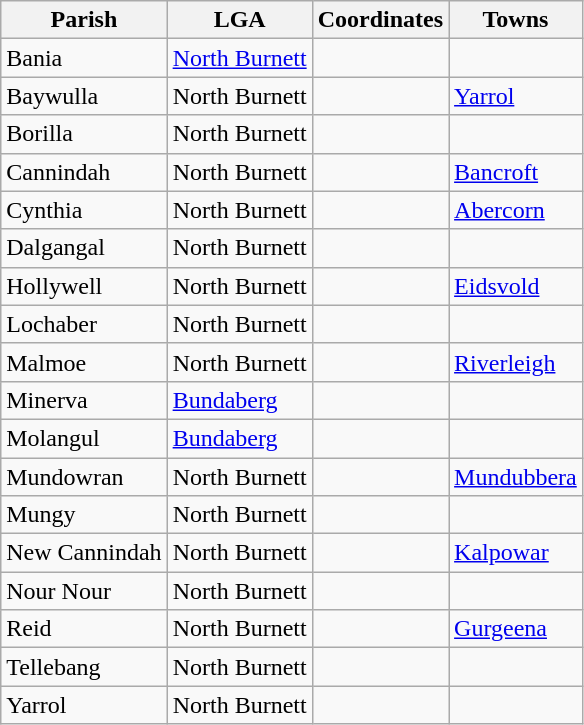<table class="wikitable sortable">
<tr>
<th>Parish</th>
<th>LGA</th>
<th>Coordinates</th>
<th>Towns</th>
</tr>
<tr>
<td>Bania</td>
<td><a href='#'>North Burnett</a></td>
<td></td>
<td></td>
</tr>
<tr>
<td>Baywulla</td>
<td>North Burnett</td>
<td></td>
<td><a href='#'>Yarrol</a></td>
</tr>
<tr>
<td>Borilla</td>
<td>North Burnett</td>
<td></td>
<td></td>
</tr>
<tr>
<td>Cannindah</td>
<td>North Burnett</td>
<td></td>
<td><a href='#'>Bancroft</a></td>
</tr>
<tr>
<td>Cynthia</td>
<td>North Burnett</td>
<td></td>
<td><a href='#'>Abercorn</a></td>
</tr>
<tr>
<td>Dalgangal</td>
<td>North Burnett</td>
<td></td>
<td></td>
</tr>
<tr>
<td>Hollywell</td>
<td>North Burnett</td>
<td></td>
<td><a href='#'>Eidsvold</a></td>
</tr>
<tr>
<td>Lochaber</td>
<td>North Burnett</td>
<td></td>
<td></td>
</tr>
<tr>
<td>Malmoe</td>
<td>North Burnett</td>
<td></td>
<td><a href='#'>Riverleigh</a></td>
</tr>
<tr>
<td>Minerva</td>
<td><a href='#'>Bundaberg</a></td>
<td></td>
<td></td>
</tr>
<tr>
<td>Molangul</td>
<td><a href='#'>Bundaberg</a></td>
<td></td>
<td></td>
</tr>
<tr>
<td>Mundowran</td>
<td>North Burnett</td>
<td></td>
<td><a href='#'>Mundubbera</a></td>
</tr>
<tr>
<td>Mungy</td>
<td>North Burnett</td>
<td></td>
<td></td>
</tr>
<tr>
<td>New Cannindah</td>
<td>North Burnett</td>
<td></td>
<td><a href='#'>Kalpowar</a></td>
</tr>
<tr>
<td>Nour Nour</td>
<td>North Burnett</td>
<td></td>
<td></td>
</tr>
<tr>
<td>Reid</td>
<td>North Burnett</td>
<td></td>
<td><a href='#'>Gurgeena</a></td>
</tr>
<tr>
<td>Tellebang</td>
<td>North Burnett</td>
<td></td>
<td></td>
</tr>
<tr>
<td>Yarrol</td>
<td>North Burnett</td>
<td></td>
<td></td>
</tr>
</table>
